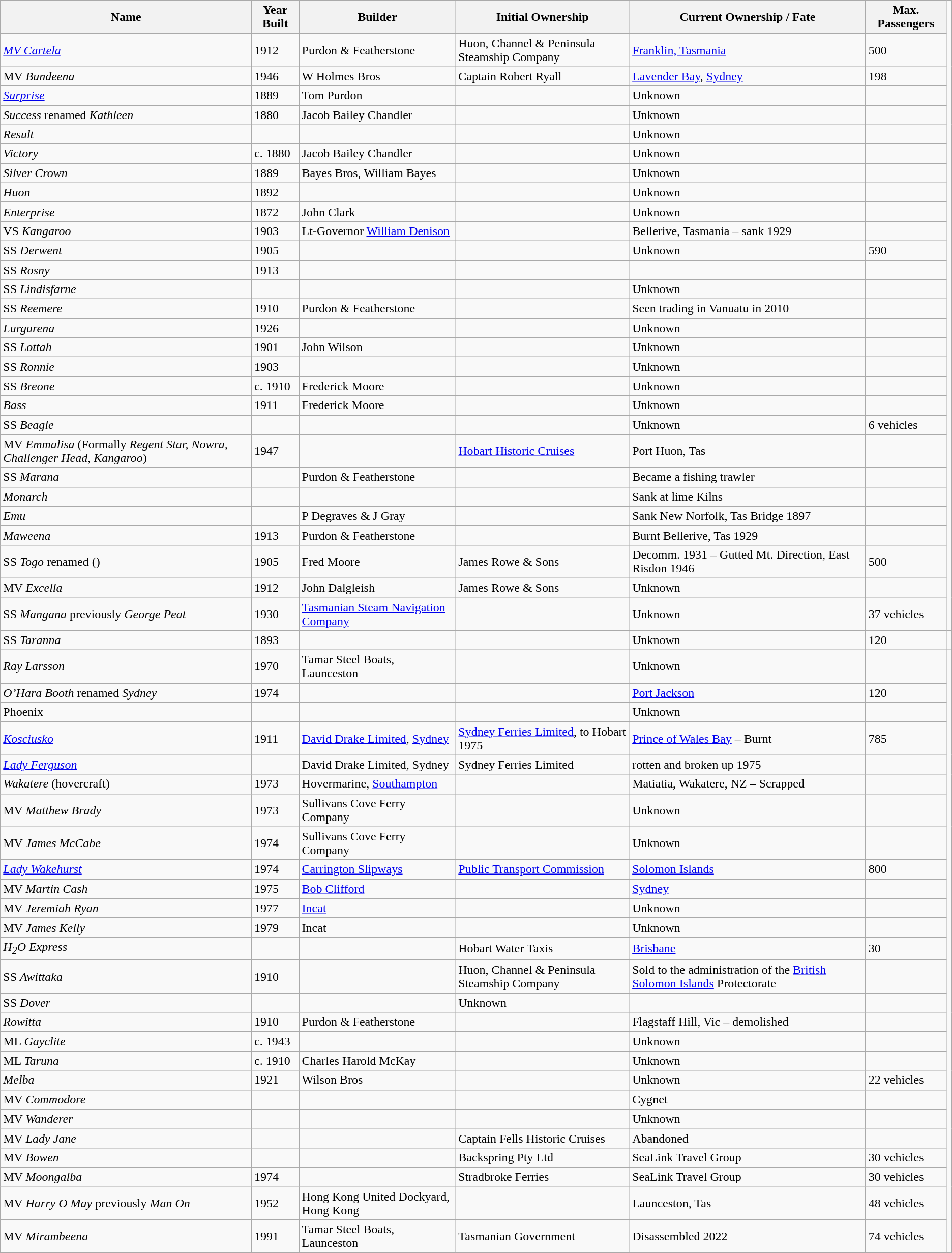<table class="wikitable sortable">
<tr>
<th>Name</th>
<th>Year Built</th>
<th>Builder</th>
<th>Initial Ownership</th>
<th>Current Ownership / Fate</th>
<th>Max. Passengers</th>
</tr>
<tr>
<td><em><a href='#'>MV Cartela</a></em> </td>
<td>1912</td>
<td>Purdon & Featherstone</td>
<td>Huon, Channel & Peninsula Steamship Company</td>
<td><a href='#'>Franklin, Tasmania</a></td>
<td>500</td>
</tr>
<tr>
<td>MV <em>Bundeena</em></td>
<td>1946</td>
<td>W Holmes Bros</td>
<td>Captain Robert Ryall</td>
<td><a href='#'>Lavender Bay</a>, <a href='#'>Sydney</a></td>
<td>198</td>
</tr>
<tr>
<td><em><a href='#'>Surprise</a></em></td>
<td>1889</td>
<td>Tom Purdon</td>
<td></td>
<td>Unknown</td>
<td></td>
</tr>
<tr>
<td><em>Success</em> renamed <em>Kathleen</em></td>
<td> 1880</td>
<td>Jacob Bailey Chandler</td>
<td></td>
<td>Unknown</td>
<td></td>
</tr>
<tr>
<td><em>Result</em></td>
<td></td>
<td></td>
<td></td>
<td>Unknown</td>
<td></td>
</tr>
<tr>
<td><em>Victory</em></td>
<td>c. 1880</td>
<td>Jacob Bailey Chandler</td>
<td></td>
<td>Unknown</td>
<td></td>
</tr>
<tr>
<td><em>Silver Crown</em></td>
<td>1889</td>
<td>Bayes Bros, William Bayes</td>
<td></td>
<td>Unknown</td>
<td></td>
</tr>
<tr>
<td><em>Huon</em></td>
<td>1892</td>
<td></td>
<td></td>
<td>Unknown</td>
<td></td>
</tr>
<tr>
<td><em>Enterprise</em></td>
<td>1872</td>
<td>John Clark</td>
<td></td>
<td>Unknown</td>
<td></td>
</tr>
<tr>
<td>VS <em>Kangaroo</em></td>
<td>1903</td>
<td>Lt-Governor <a href='#'>William Denison</a></td>
<td></td>
<td>Bellerive, Tasmania – sank 1929</td>
<td></td>
</tr>
<tr>
<td>SS <em>Derwent</em></td>
<td>1905</td>
<td></td>
<td></td>
<td>Unknown</td>
<td>590</td>
</tr>
<tr>
<td>SS <em>Rosny</em></td>
<td>1913</td>
<td></td>
<td></td>
<td></td>
<td></td>
</tr>
<tr>
<td>SS <em>Lindisfarne</em></td>
<td></td>
<td></td>
<td></td>
<td>Unknown</td>
<td></td>
</tr>
<tr>
<td>SS <em>Reemere</em></td>
<td>1910</td>
<td>Purdon & Featherstone</td>
<td></td>
<td>Seen trading in Vanuatu in 2010</td>
<td></td>
</tr>
<tr>
<td><em>Lurgurena</em></td>
<td>1926</td>
<td></td>
<td></td>
<td>Unknown</td>
<td></td>
</tr>
<tr>
<td>SS <em>Lottah</em></td>
<td>1901</td>
<td>John Wilson</td>
<td></td>
<td>Unknown</td>
<td></td>
</tr>
<tr>
<td>SS <em>Ronnie</em></td>
<td>1903</td>
<td></td>
<td></td>
<td>Unknown</td>
<td></td>
</tr>
<tr>
<td>SS <em>Breone</em></td>
<td>c. 1910</td>
<td>Frederick Moore</td>
<td></td>
<td>Unknown</td>
<td></td>
</tr>
<tr>
<td><em>Bass</em></td>
<td>1911</td>
<td>Frederick Moore</td>
<td></td>
<td>Unknown</td>
<td></td>
</tr>
<tr>
<td>SS <em>Beagle</em></td>
<td></td>
<td></td>
<td></td>
<td>Unknown</td>
<td>6 vehicles</td>
</tr>
<tr>
<td>MV <em>Emmalisa</em> (Formally <em>Regent Star, Nowra, Challenger Head, Kangaroo</em>)</td>
<td>1947</td>
<td></td>
<td><a href='#'>Hobart Historic Cruises</a></td>
<td>Port Huon, Tas</td>
<td></td>
</tr>
<tr>
<td>SS <em>Marana</em></td>
<td></td>
<td>Purdon & Featherstone</td>
<td></td>
<td>Became a fishing trawler</td>
<td></td>
</tr>
<tr>
<td><em>Monarch</em></td>
<td></td>
<td></td>
<td></td>
<td>Sank at lime Kilns</td>
<td></td>
</tr>
<tr>
<td><em>Emu</em></td>
<td></td>
<td>P Degraves & J Gray</td>
<td></td>
<td>Sank New Norfolk, Tas Bridge 1897</td>
<td></td>
</tr>
<tr>
<td><em>Maweena</em></td>
<td>1913</td>
<td>Purdon & Featherstone</td>
<td></td>
<td>Burnt Bellerive, Tas 1929</td>
<td></td>
</tr>
<tr>
<td>SS <em>Togo</em> renamed (<em></em>)</td>
<td>1905</td>
<td>Fred Moore</td>
<td>James Rowe & Sons</td>
<td>Decomm. 1931 – Gutted Mt. Direction, East Risdon 1946</td>
<td>500</td>
</tr>
<tr>
<td>MV <em>Excella</em></td>
<td>1912</td>
<td>John Dalgleish</td>
<td>James Rowe & Sons</td>
<td>Unknown</td>
<td></td>
</tr>
<tr>
<td>SS <em>Mangana</em> previously <em>George Peat</em></td>
<td>1930</td>
<td><a href='#'>Tasmanian Steam Navigation Company</a></td>
<td></td>
<td>Unknown</td>
<td>37 vehicles</td>
</tr>
<tr>
<td>SS <em>Taranna</em></td>
<td>1893</td>
<td></td>
<td></td>
<td>Unknown</td>
<td>120</td>
<td></td>
</tr>
<tr>
<td><em>Ray Larsson</em></td>
<td>1970</td>
<td>Tamar Steel Boats, Launceston</td>
<td></td>
<td>Unknown</td>
<td></td>
</tr>
<tr>
<td><em>O’Hara Booth</em> renamed <em>Sydney</em></td>
<td>1974</td>
<td></td>
<td></td>
<td><a href='#'>Port Jackson</a></td>
<td>120</td>
</tr>
<tr>
<td>Phoenix</td>
<td></td>
<td></td>
<td></td>
<td>Unknown</td>
<td></td>
</tr>
<tr>
<td><em><a href='#'>Kosciusko</a></em> </td>
<td>1911</td>
<td><a href='#'>David Drake Limited</a>, <a href='#'>Sydney</a></td>
<td><a href='#'>Sydney Ferries Limited</a>, to Hobart 1975</td>
<td><a href='#'>Prince of Wales Bay</a> – Burnt</td>
<td>785</td>
</tr>
<tr>
<td><em><a href='#'>Lady Ferguson</a></em> </td>
<td></td>
<td>David Drake Limited, Sydney</td>
<td>Sydney Ferries Limited</td>
<td>rotten and broken up 1975</td>
<td></td>
</tr>
<tr>
<td><em>Wakatere</em> (hovercraft)</td>
<td>1973</td>
<td>Hovermarine, <a href='#'>Southampton</a></td>
<td></td>
<td>Matiatia, Wakatere, NZ – Scrapped</td>
<td></td>
</tr>
<tr>
<td>MV <em>Matthew Brady</em> </td>
<td>1973</td>
<td>Sullivans Cove Ferry Company</td>
<td></td>
<td>Unknown</td>
<td></td>
</tr>
<tr>
<td>MV <em>James McCabe</em> </td>
<td>1974</td>
<td>Sullivans Cove Ferry Company</td>
<td></td>
<td>Unknown</td>
<td></td>
</tr>
<tr>
<td><em><a href='#'>Lady Wakehurst</a></em> </td>
<td>1974</td>
<td><a href='#'>Carrington Slipways</a></td>
<td><a href='#'>Public Transport Commission</a></td>
<td><a href='#'>Solomon Islands</a></td>
<td>800</td>
</tr>
<tr>
<td>MV <em>Martin Cash</em></td>
<td>1975</td>
<td><a href='#'>Bob Clifford</a></td>
<td></td>
<td><a href='#'>Sydney</a></td>
<td></td>
</tr>
<tr>
<td>MV <em>Jeremiah Ryan</em></td>
<td>1977</td>
<td><a href='#'>Incat</a></td>
<td></td>
<td>Unknown</td>
<td></td>
</tr>
<tr>
<td>MV <em>James Kelly</em></td>
<td>1979</td>
<td>Incat</td>
<td></td>
<td>Unknown</td>
<td></td>
</tr>
<tr>
<td><em>H<sub>2</sub>O Express</em></td>
<td></td>
<td></td>
<td>Hobart Water Taxis</td>
<td><a href='#'>Brisbane</a></td>
<td>30</td>
</tr>
<tr>
<td>SS <em>Awittaka</em></td>
<td>1910</td>
<td></td>
<td>Huon, Channel & Peninsula Steamship Company</td>
<td>Sold to the administration of the <a href='#'>British Solomon Islands</a> Protectorate</td>
<td></td>
</tr>
<tr>
<td>SS <em>Dover</em></td>
<td></td>
<td></td>
<td>Unknown</td>
<td></td>
<td></td>
</tr>
<tr>
<td><em>Rowitta</em></td>
<td>1910</td>
<td>Purdon & Featherstone</td>
<td></td>
<td>Flagstaff Hill, Vic – demolished</td>
<td></td>
</tr>
<tr>
<td>ML <em>Gayclite</em></td>
<td>c. 1943</td>
<td></td>
<td></td>
<td>Unknown</td>
<td></td>
</tr>
<tr>
<td>ML <em>Taruna</em></td>
<td>c. 1910</td>
<td>Charles Harold McKay</td>
<td></td>
<td>Unknown</td>
<td></td>
</tr>
<tr>
<td><em>Melba</em></td>
<td>1921</td>
<td>Wilson Bros</td>
<td></td>
<td>Unknown</td>
<td>22 vehicles</td>
</tr>
<tr>
<td>MV <em>Commodore</em></td>
<td></td>
<td></td>
<td></td>
<td>Cygnet</td>
<td></td>
</tr>
<tr>
<td>MV <em>Wanderer</em></td>
<td></td>
<td></td>
<td></td>
<td>Unknown</td>
<td></td>
</tr>
<tr>
<td>MV <em>Lady Jane</em></td>
<td></td>
<td></td>
<td>Captain Fells Historic Cruises</td>
<td>Abandoned</td>
<td></td>
</tr>
<tr>
<td>MV <em>Bowen</em></td>
<td></td>
<td></td>
<td>Backspring Pty Ltd</td>
<td>SeaLink Travel Group</td>
<td>30 vehicles</td>
</tr>
<tr>
<td>MV <em>Moongalba</em> </td>
<td>1974</td>
<td></td>
<td>Stradbroke Ferries</td>
<td>SeaLink Travel Group</td>
<td>30 vehicles</td>
</tr>
<tr>
<td>MV <em>Harry O May</em> previously <em>Man On</em></td>
<td>1952</td>
<td>Hong Kong United Dockyard, Hong Kong</td>
<td></td>
<td>Launceston, Tas</td>
<td>48 vehicles</td>
</tr>
<tr>
<td>MV <em>Mirambeena</em> </td>
<td>1991</td>
<td>Tamar Steel Boats, Launceston</td>
<td>Tasmanian Government</td>
<td>Disassembled 2022</td>
<td>74 vehicles</td>
</tr>
<tr>
</tr>
</table>
